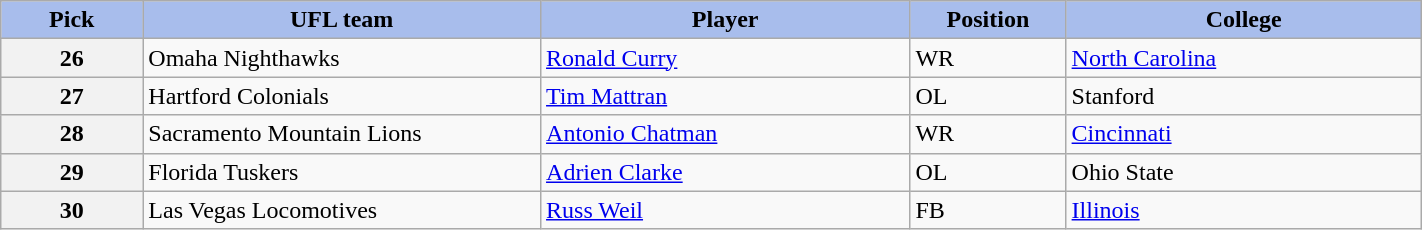<table class="wikitable" style="width:75%;">
<tr>
<th width=10% style="background:#A8BDEC">Pick</th>
<th width=28% style="background:#A8BDEC">UFL team</th>
<th width=26% style="background:#A8BDEC">Player</th>
<th width=11% style="background:#A8BDEC">Position</th>
<th width=26% style="background:#A8BDEC">College</th>
</tr>
<tr>
<th>26</th>
<td>Omaha Nighthawks</td>
<td><a href='#'>Ronald Curry</a></td>
<td>WR</td>
<td><a href='#'>North Carolina</a></td>
</tr>
<tr>
<th>27</th>
<td>Hartford Colonials</td>
<td><a href='#'>Tim Mattran</a></td>
<td>OL</td>
<td>Stanford</td>
</tr>
<tr>
<th>28</th>
<td>Sacramento Mountain Lions</td>
<td><a href='#'>Antonio Chatman</a></td>
<td>WR</td>
<td><a href='#'>Cincinnati</a></td>
</tr>
<tr>
<th>29</th>
<td>Florida Tuskers</td>
<td><a href='#'>Adrien Clarke</a></td>
<td>OL</td>
<td>Ohio State</td>
</tr>
<tr>
<th>30</th>
<td>Las Vegas Locomotives</td>
<td><a href='#'>Russ Weil</a></td>
<td>FB</td>
<td><a href='#'>Illinois</a></td>
</tr>
</table>
